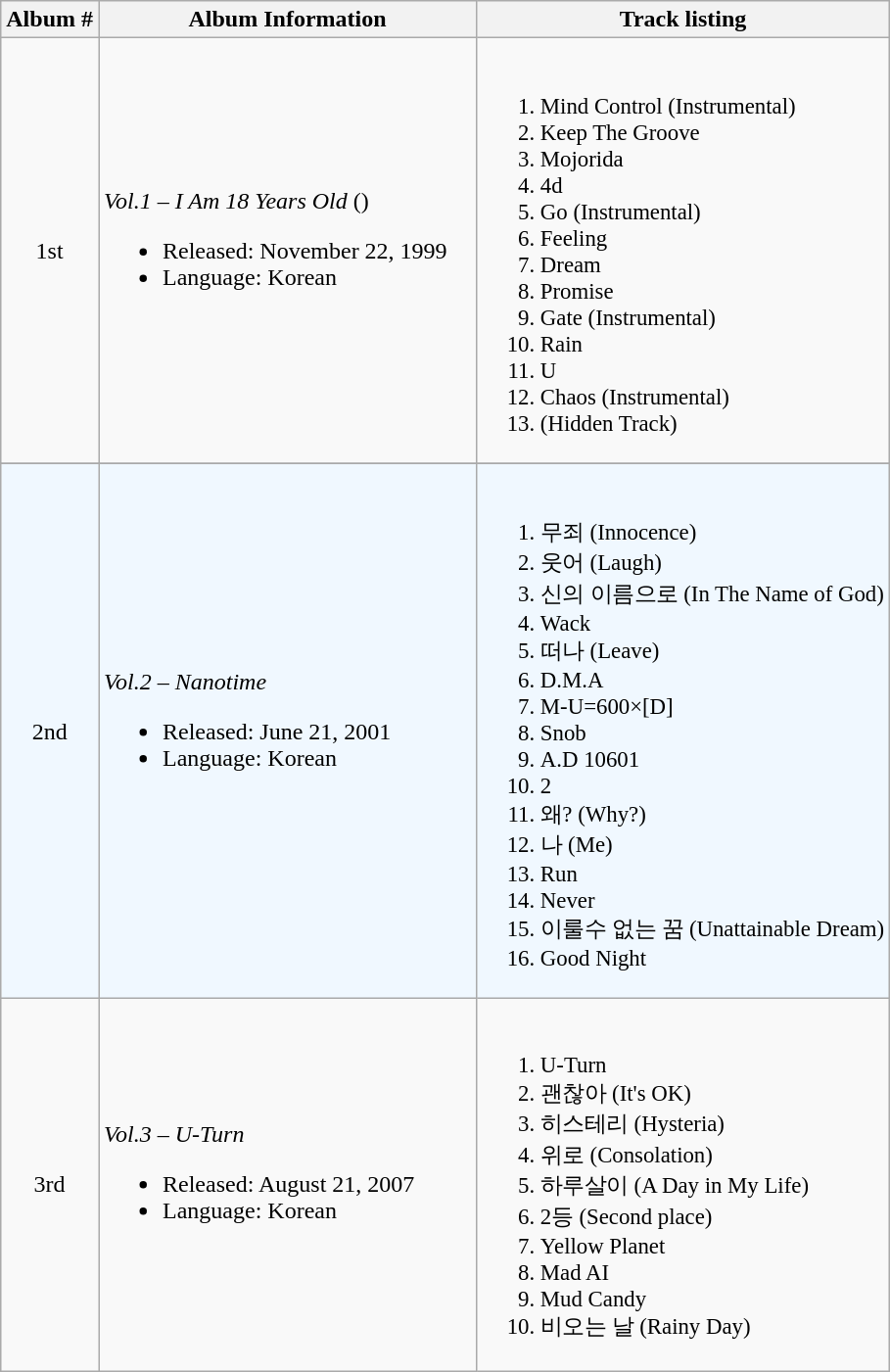<table class="wikitable">
<tr>
<th align="left">Album #</th>
<th align="center" width="250px">Album Information</th>
<th align="left">Track listing</th>
</tr>
<tr>
<td align="center">1st</td>
<td align="left"><em>Vol.1 – I Am 18 Years Old</em> ()<br><ul><li>Released: November 22, 1999</li><li>Language: Korean</li></ul></td>
<td align="left" style="font-size: 95%;"><br><ol><li>Mind Control (Instrumental)</li><li>Keep The Groove</li><li>Mojorida</li><li>4d</li><li>Go (Instrumental)</li><li>Feeling</li><li>Dream</li><li>Promise</li><li>Gate (Instrumental)</li><li>Rain</li><li>U</li><li>Chaos (Instrumental)</li><li>(Hidden Track)</li></ol></td>
</tr>
<tr>
</tr>
<tr bgcolor="#F0F8FF">
<td align="center">2nd</td>
<td align="left"><em>Vol.2 – Nanotime</em><br><ul><li>Released: June 21, 2001</li><li>Language: Korean</li></ul></td>
<td align="left" style="font-size: 95%;"><br><ol><li>무죄 (Innocence)</li><li>웃어 (Laugh)</li><li>신의 이름으로 (In The Name of God)</li><li>Wack</li><li>떠나 (Leave)</li><li>D.M.A</li><li>M-U=600×[D]</li><li>Snob</li><li>A.D 10601</li><li>2</li><li>왜? (Why?)</li><li>나 (Me)</li><li>Run</li><li>Never</li><li>이룰수 없는 꿈 (Unattainable Dream)</li><li>Good Night</li></ol></td>
</tr>
<tr>
<td align="center">3rd</td>
<td align="left"><em>Vol.3 – U-Turn</em><br><ul><li>Released: August 21, 2007</li><li>Language: Korean</li></ul></td>
<td align="left" style="font-size: 95%;"><br><ol><li>U-Turn</li><li>괜찮아 (It's OK)</li><li>히스테리 (Hysteria)</li><li>위로 (Consolation)</li><li>하루살이 (A Day in My Life)</li><li>2등 (Second place)</li><li>Yellow Planet</li><li>Mad AI</li><li>Mud Candy</li><li>비오는 날 (Rainy Day)</li></ol></td>
</tr>
</table>
